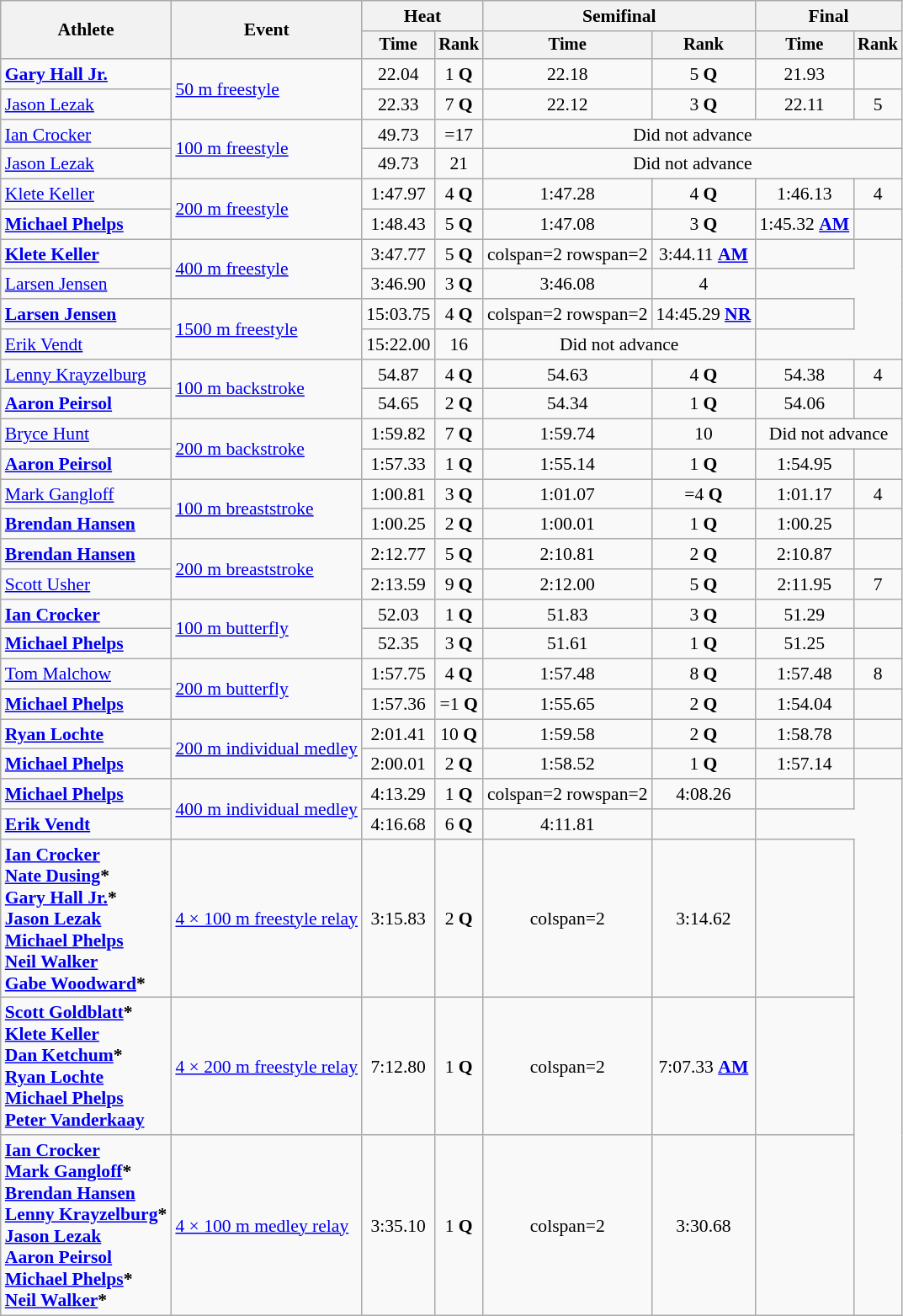<table class=wikitable style=font-size:90%;text-align:center>
<tr>
<th rowspan=2>Athlete</th>
<th rowspan=2>Event</th>
<th colspan=2>Heat</th>
<th colspan=2>Semifinal</th>
<th colspan=2>Final</th>
</tr>
<tr style=font-size:95%>
<th>Time</th>
<th>Rank</th>
<th>Time</th>
<th>Rank</th>
<th>Time</th>
<th>Rank</th>
</tr>
<tr>
<td align=left><strong><a href='#'>Gary Hall Jr.</a></strong></td>
<td align=left rowspan=2><a href='#'>50 m freestyle</a></td>
<td>22.04</td>
<td>1 <strong>Q</strong></td>
<td>22.18</td>
<td>5 <strong>Q</strong></td>
<td>21.93</td>
<td></td>
</tr>
<tr>
<td align=left><a href='#'>Jason Lezak</a></td>
<td>22.33</td>
<td>7 <strong>Q</strong></td>
<td>22.12</td>
<td>3 <strong>Q</strong></td>
<td>22.11</td>
<td>5</td>
</tr>
<tr>
<td align=left><a href='#'>Ian Crocker</a></td>
<td align=left rowspan=2><a href='#'>100 m freestyle</a></td>
<td>49.73</td>
<td>=17</td>
<td colspan=4>Did not advance</td>
</tr>
<tr>
<td align=left><a href='#'>Jason Lezak</a></td>
<td>49.73</td>
<td>21</td>
<td colspan=4>Did not advance</td>
</tr>
<tr>
<td align=left><a href='#'>Klete Keller</a></td>
<td align=left rowspan=2><a href='#'>200 m freestyle</a></td>
<td>1:47.97</td>
<td>4 <strong>Q</strong></td>
<td>1:47.28</td>
<td>4 <strong>Q</strong></td>
<td>1:46.13</td>
<td>4</td>
</tr>
<tr>
<td align=left><strong><a href='#'>Michael Phelps</a></strong></td>
<td>1:48.43</td>
<td>5 <strong>Q</strong></td>
<td>1:47.08</td>
<td>3 <strong>Q</strong></td>
<td>1:45.32 <strong><a href='#'>AM</a></strong></td>
<td></td>
</tr>
<tr>
<td align=left><strong><a href='#'>Klete Keller</a></strong></td>
<td align=left rowspan=2><a href='#'>400 m freestyle</a></td>
<td>3:47.77</td>
<td>5 <strong>Q</strong></td>
<td>colspan=2 rowspan=2 </td>
<td>3:44.11 <strong><a href='#'>AM</a></strong></td>
<td></td>
</tr>
<tr>
<td align=left><a href='#'>Larsen Jensen</a></td>
<td>3:46.90</td>
<td>3 <strong>Q</strong></td>
<td>3:46.08</td>
<td>4</td>
</tr>
<tr>
<td align=left><strong><a href='#'>Larsen Jensen</a></strong></td>
<td align=left rowspan=2><a href='#'>1500 m freestyle</a></td>
<td>15:03.75</td>
<td>4 <strong>Q</strong></td>
<td>colspan=2 rowspan=2 </td>
<td>14:45.29 <strong><a href='#'>NR</a></strong></td>
<td></td>
</tr>
<tr>
<td align=left><a href='#'>Erik Vendt</a></td>
<td>15:22.00</td>
<td>16</td>
<td colspan=2>Did not advance</td>
</tr>
<tr>
<td align=left><a href='#'>Lenny Krayzelburg</a></td>
<td align=left rowspan=2><a href='#'>100 m backstroke</a></td>
<td>54.87</td>
<td>4 <strong>Q</strong></td>
<td>54.63</td>
<td>4 <strong>Q</strong></td>
<td>54.38</td>
<td>4</td>
</tr>
<tr>
<td align=left><strong><a href='#'>Aaron Peirsol</a></strong></td>
<td>54.65</td>
<td>2 <strong>Q</strong></td>
<td>54.34</td>
<td>1 <strong>Q</strong></td>
<td>54.06</td>
<td></td>
</tr>
<tr>
<td align=left><a href='#'>Bryce Hunt</a></td>
<td align=left rowspan=2><a href='#'>200 m backstroke</a></td>
<td>1:59.82</td>
<td>7 <strong>Q</strong></td>
<td>1:59.74</td>
<td>10</td>
<td colspan=2>Did not advance</td>
</tr>
<tr>
<td align=left><strong><a href='#'>Aaron Peirsol</a></strong></td>
<td>1:57.33</td>
<td>1 <strong>Q</strong></td>
<td>1:55.14 </td>
<td>1 <strong>Q</strong></td>
<td>1:54.95 </td>
<td></td>
</tr>
<tr>
<td align=left><a href='#'>Mark Gangloff</a></td>
<td align=left rowspan=2><a href='#'>100 m breaststroke</a></td>
<td>1:00.81</td>
<td>3 <strong>Q</strong></td>
<td>1:01.07</td>
<td>=4 <strong>Q</strong></td>
<td>1:01.17</td>
<td>4</td>
</tr>
<tr>
<td align=left><strong><a href='#'>Brendan Hansen</a></strong></td>
<td>1:00.25</td>
<td>2 <strong>Q</strong></td>
<td>1:00.01 </td>
<td>1 <strong>Q</strong></td>
<td>1:00.25</td>
<td></td>
</tr>
<tr>
<td align=left><strong><a href='#'>Brendan Hansen</a></strong></td>
<td align=left rowspan=2><a href='#'>200 m breaststroke</a></td>
<td>2:12.77</td>
<td>5 <strong>Q</strong></td>
<td>2:10.81</td>
<td>2 <strong>Q</strong></td>
<td>2:10.87</td>
<td></td>
</tr>
<tr>
<td align=left><a href='#'>Scott Usher</a></td>
<td>2:13.59</td>
<td>9 <strong>Q</strong></td>
<td>2:12.00</td>
<td>5 <strong>Q</strong></td>
<td>2:11.95</td>
<td>7</td>
</tr>
<tr>
<td align=left><strong><a href='#'>Ian Crocker</a></strong></td>
<td align=left rowspan=2><a href='#'>100 m butterfly</a></td>
<td>52.03</td>
<td>1 <strong>Q</strong></td>
<td>51.83</td>
<td>3 <strong>Q</strong></td>
<td>51.29</td>
<td></td>
</tr>
<tr>
<td align=left><strong><a href='#'>Michael Phelps</a></strong></td>
<td>52.35</td>
<td>3 <strong>Q</strong></td>
<td>51.61 </td>
<td>1 <strong>Q</strong></td>
<td>51.25 </td>
<td></td>
</tr>
<tr>
<td align=left><a href='#'>Tom Malchow</a></td>
<td align=left rowspan=2><a href='#'>200 m butterfly</a></td>
<td>1:57.75</td>
<td>4 <strong>Q</strong></td>
<td>1:57.48</td>
<td>8 <strong>Q</strong></td>
<td>1:57.48</td>
<td>8</td>
</tr>
<tr>
<td align=left><strong><a href='#'>Michael Phelps</a></strong></td>
<td>1:57.36</td>
<td>=1 <strong>Q</strong></td>
<td>1:55.65</td>
<td>2 <strong>Q</strong></td>
<td>1:54.04 </td>
<td></td>
</tr>
<tr>
<td align=left><strong><a href='#'>Ryan Lochte</a></strong></td>
<td align=left rowspan=2><a href='#'>200 m individual medley</a></td>
<td>2:01.41</td>
<td>10 <strong>Q</strong></td>
<td>1:59.58</td>
<td>2 <strong>Q</strong></td>
<td>1:58.78</td>
<td></td>
</tr>
<tr>
<td align=left><strong><a href='#'>Michael Phelps</a></strong></td>
<td>2:00.01</td>
<td>2 <strong>Q</strong></td>
<td>1:58.52 </td>
<td>1 <strong>Q</strong></td>
<td>1:57.14 </td>
<td></td>
</tr>
<tr>
<td align=left><strong><a href='#'>Michael Phelps</a></strong></td>
<td align=left rowspan=2><a href='#'>400 m individual medley</a></td>
<td>4:13.29</td>
<td>1 <strong>Q</strong></td>
<td>colspan=2 rowspan=2 </td>
<td>4:08.26 </td>
<td></td>
</tr>
<tr>
<td align=left><strong><a href='#'>Erik Vendt</a></strong></td>
<td>4:16.68</td>
<td>6 <strong>Q</strong></td>
<td>4:11.81</td>
<td></td>
</tr>
<tr>
<td align=left><strong><a href='#'>Ian Crocker</a><br><a href='#'>Nate Dusing</a>*<br><a href='#'>Gary Hall Jr.</a>*<br><a href='#'>Jason Lezak</a><br><a href='#'>Michael Phelps</a><br><a href='#'>Neil Walker</a><br><a href='#'>Gabe Woodward</a>*</strong></td>
<td align=left><a href='#'>4 × 100 m freestyle relay</a></td>
<td>3:15.83</td>
<td>2 <strong>Q</strong></td>
<td>colspan=2 </td>
<td>3:14.62</td>
<td></td>
</tr>
<tr>
<td align=left><strong><a href='#'>Scott Goldblatt</a>*<br><a href='#'>Klete Keller</a><br><a href='#'>Dan Ketchum</a>*<br><a href='#'>Ryan Lochte</a><br><a href='#'>Michael Phelps</a><br><a href='#'>Peter Vanderkaay</a></strong></td>
<td align=left><a href='#'>4 × 200 m freestyle relay</a></td>
<td>7:12.80</td>
<td>1 <strong>Q</strong></td>
<td>colspan=2 </td>
<td>7:07.33 <strong><a href='#'>AM</a></strong></td>
<td></td>
</tr>
<tr>
<td align=left><strong><a href='#'>Ian Crocker</a><br><a href='#'>Mark Gangloff</a>*<br><a href='#'>Brendan Hansen</a><br><a href='#'>Lenny Krayzelburg</a>*<br><a href='#'>Jason Lezak</a><br><a href='#'>Aaron Peirsol</a><br><a href='#'>Michael Phelps</a>*<br><a href='#'>Neil Walker</a>*</strong></td>
<td align=left><a href='#'>4 × 100 m medley relay</a></td>
<td>3:35.10</td>
<td>1 <strong>Q</strong></td>
<td>colspan=2 </td>
<td>3:30.68 </td>
<td></td>
</tr>
</table>
